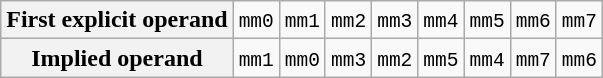<table class="wikitable">
<tr>
<th>First explicit operand</th>
<td><code>mm0</code></td>
<td><code>mm1</code></td>
<td><code>mm2</code></td>
<td><code>mm3</code></td>
<td><code>mm4</code></td>
<td><code>mm5</code></td>
<td><code>mm6</code></td>
<td><code>mm7</code></td>
</tr>
<tr>
<th>Implied operand</th>
<td><code>mm1</code></td>
<td><code>mm0</code></td>
<td><code>mm3</code></td>
<td><code>mm2</code></td>
<td><code>mm5</code></td>
<td><code>mm4</code></td>
<td><code>mm7</code></td>
<td><code>mm6</code></td>
</tr>
</table>
